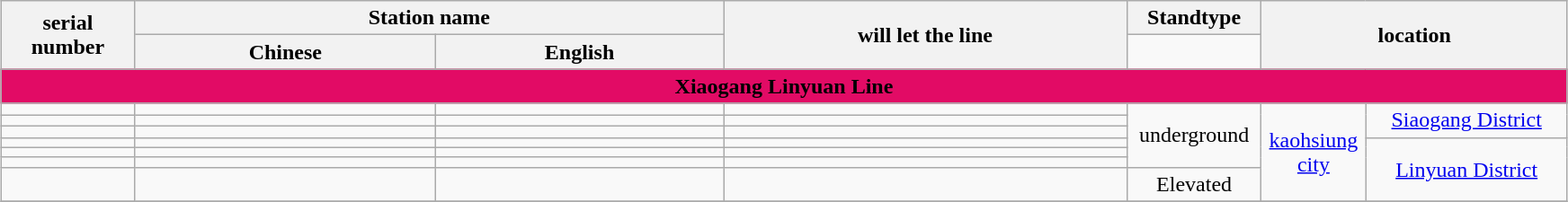<table align=center cellspacing=0 width=92% class="wikitable" style="margin-left:auto; margin-right:auto;">
<tr>
<th width=8%  rowspan="2">serial number</th>
<th width=35% colspan="2">Station name</th>
<th width=24% rowspan="2">will let the line</th>
<th width=8%rowspan="2">Standtype</th>
<th style="width:17%" rowspan="2" colspan=2>location</th>
</tr>
<tr align="center">
<th>Chinese</th>
<th>English</th>
</tr>
<tr align=center bgcolor=#e20b65>
<td colspan = 7><span><strong>Xiaogang Linyuan Line</strong><br></span></td>
</tr>
<tr align=center>
<td></td>
<td><a href='#'></a></td>
<td></td>
<td align=left></td>
<td rowspan=6>underground</td>
<td style="width:5%" rowspan=7><a href='#'>kaohsiung city</a></td>
<td style="width:12%" rowspan=3><a href='#'>Siaogang District</a></td>
</tr>
<tr align=center>
<td></td>
<td><a href='#'></a></td>
<td></td>
<td align=left></td>
</tr>
<tr align=center>
<td></td>
<td><a href='#'></a></td>
<td></td>
<td align=left></td>
</tr>
<tr align=center>
<td></td>
<td><a href='#'></a></td>
<td></td>
<td align=left></td>
<td rowspan=4><a href='#'>Linyuan District</a></td>
</tr>
<tr align=center>
<td></td>
<td><a href='#'></a></td>
<td></td>
<td align=left></td>
</tr>
<tr align=center>
<td></td>
<td><a href='#'></a></td>
<td></td>
<td align=left></td>
</tr>
<tr align=center>
<td></td>
<td><a href='#'></a></td>
<td></td>
<td align=left> </td>
<td>Elevated</td>
</tr>
<tr align=center>
</tr>
</table>
